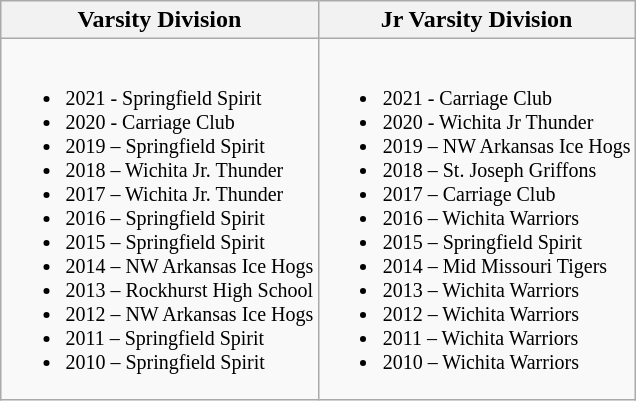<table class="wikitable" style="margin: 1em auto 1em auto;">
<tr>
<th>Varsity Division</th>
<th>Jr Varsity Division</th>
</tr>
<tr>
<td style="vertical-align:top; font-size:smaller;"><br><ul><li>2021 - Springfield Spirit</li><li>2020 - Carriage Club</li><li>2019 – Springfield Spirit</li><li>2018 – Wichita Jr. Thunder</li><li>2017 – Wichita Jr. Thunder</li><li>2016 – Springfield Spirit</li><li>2015 – Springfield Spirit</li><li>2014 – NW Arkansas Ice Hogs</li><li>2013 – Rockhurst High School</li><li>2012 – NW Arkansas Ice Hogs</li><li>2011 – Springfield Spirit</li><li>2010 – Springfield Spirit</li></ul></td>
<td style="vertical-align:top; font-size:smaller;"><br><ul><li>2021 - Carriage Club</li><li>2020 - Wichita Jr Thunder</li><li>2019 – NW Arkansas Ice Hogs</li><li>2018 – St. Joseph Griffons</li><li>2017 – Carriage Club</li><li>2016 – Wichita Warriors</li><li>2015 – Springfield Spirit</li><li>2014 – Mid Missouri Tigers</li><li>2013 – Wichita Warriors</li><li>2012 – Wichita Warriors</li><li>2011 – Wichita Warriors</li><li>2010 – Wichita Warriors</li></ul></td>
</tr>
</table>
